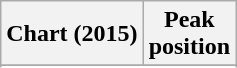<table class="wikitable">
<tr>
<th>Chart (2015)</th>
<th>Peak<br>position</th>
</tr>
<tr>
</tr>
<tr>
</tr>
</table>
